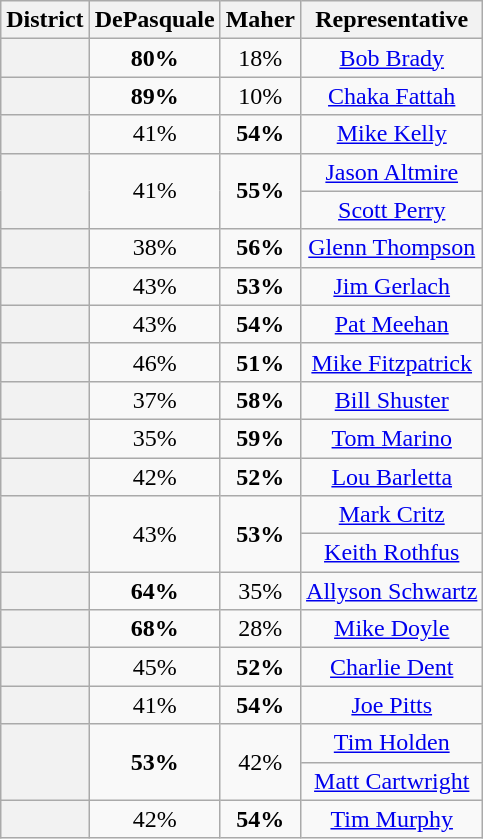<table class=wikitable>
<tr>
<th>District</th>
<th>DePasquale</th>
<th>Maher</th>
<th>Representative</th>
</tr>
<tr align=center>
<th></th>
<td><strong>80%</strong></td>
<td>18%</td>
<td><a href='#'>Bob Brady</a></td>
</tr>
<tr align=center>
<th></th>
<td><strong>89%</strong></td>
<td>10%</td>
<td><a href='#'>Chaka Fattah</a></td>
</tr>
<tr align=center>
<th></th>
<td>41%</td>
<td><strong>54%</strong></td>
<td><a href='#'>Mike Kelly</a></td>
</tr>
<tr align=center>
<th rowspan=2 ></th>
<td rowspan=2>41%</td>
<td rowspan=2><strong>55%</strong></td>
<td><a href='#'>Jason Altmire</a></td>
</tr>
<tr align=center>
<td><a href='#'>Scott Perry</a></td>
</tr>
<tr align=center>
<th></th>
<td>38%</td>
<td><strong>56%</strong></td>
<td><a href='#'>Glenn Thompson</a></td>
</tr>
<tr align=center>
<th></th>
<td>43%</td>
<td><strong>53%</strong></td>
<td><a href='#'>Jim Gerlach</a></td>
</tr>
<tr align=center>
<th></th>
<td>43%</td>
<td><strong>54%</strong></td>
<td><a href='#'>Pat Meehan</a></td>
</tr>
<tr align=center>
<th></th>
<td>46%</td>
<td><strong>51%</strong></td>
<td><a href='#'>Mike Fitzpatrick</a></td>
</tr>
<tr align=center>
<th></th>
<td>37%</td>
<td><strong>58%</strong></td>
<td><a href='#'>Bill Shuster</a></td>
</tr>
<tr align=center>
<th></th>
<td>35%</td>
<td><strong>59%</strong></td>
<td><a href='#'>Tom Marino</a></td>
</tr>
<tr align=center>
<th></th>
<td>42%</td>
<td><strong>52%</strong></td>
<td><a href='#'>Lou Barletta</a></td>
</tr>
<tr align=center>
<th rowspan=2 ></th>
<td rowspan=2>43%</td>
<td rowspan=2><strong>53%</strong></td>
<td><a href='#'>Mark Critz</a></td>
</tr>
<tr align=center>
<td><a href='#'>Keith Rothfus</a></td>
</tr>
<tr align=center>
<th></th>
<td><strong>64%</strong></td>
<td>35%</td>
<td><a href='#'>Allyson Schwartz</a></td>
</tr>
<tr align=center>
<th></th>
<td><strong>68%</strong></td>
<td>28%</td>
<td><a href='#'>Mike Doyle</a></td>
</tr>
<tr align=center>
<th></th>
<td>45%</td>
<td><strong>52%</strong></td>
<td><a href='#'>Charlie Dent</a></td>
</tr>
<tr align=center>
<th></th>
<td>41%</td>
<td><strong>54%</strong></td>
<td><a href='#'>Joe Pitts</a></td>
</tr>
<tr align=center>
<th rowspan=2 ></th>
<td rowspan=2><strong>53%</strong></td>
<td rowspan=2>42%</td>
<td><a href='#'>Tim Holden</a></td>
</tr>
<tr align=center>
<td><a href='#'>Matt Cartwright</a></td>
</tr>
<tr align=center>
<th></th>
<td>42%</td>
<td><strong>54%</strong></td>
<td><a href='#'>Tim Murphy</a></td>
</tr>
</table>
